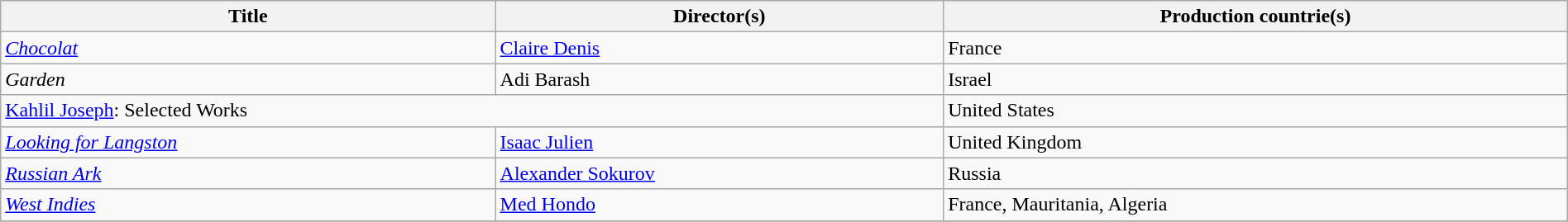<table class="sortable wikitable" style="width:100%; margin-bottom:4px" cellpadding="5">
<tr>
<th scope="col">Title</th>
<th scope="col">Director(s)</th>
<th scope="col">Production countrie(s)</th>
</tr>
<tr>
<td><em><a href='#'>Chocolat</a></em></td>
<td><a href='#'>Claire Denis</a></td>
<td>France</td>
</tr>
<tr>
<td><em>Garden</em></td>
<td>Adi Barash</td>
<td>Israel</td>
</tr>
<tr>
<td colspan="2"><a href='#'>Kahlil Joseph</a>: Selected Works</td>
<td>United States</td>
</tr>
<tr>
<td><em><a href='#'>Looking for Langston</a></em></td>
<td><a href='#'>Isaac Julien</a></td>
<td>United Kingdom</td>
</tr>
<tr>
<td><em><a href='#'>Russian Ark</a></em></td>
<td><a href='#'>Alexander Sokurov</a></td>
<td>Russia</td>
</tr>
<tr>
<td><em><a href='#'>West Indies</a></em></td>
<td><a href='#'>Med Hondo</a></td>
<td>France, Mauritania, Algeria</td>
</tr>
<tr>
</tr>
</table>
